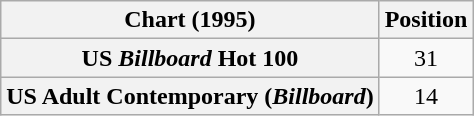<table class="wikitable plainrowheaders sortable">
<tr>
<th>Chart (1995)</th>
<th>Position</th>
</tr>
<tr>
<th scope="row">US <em>Billboard</em> Hot 100</th>
<td style="text-align:center;">31</td>
</tr>
<tr>
<th scope="row">US Adult Contemporary (<em>Billboard</em>)</th>
<td style="text-align:center;">14</td>
</tr>
</table>
